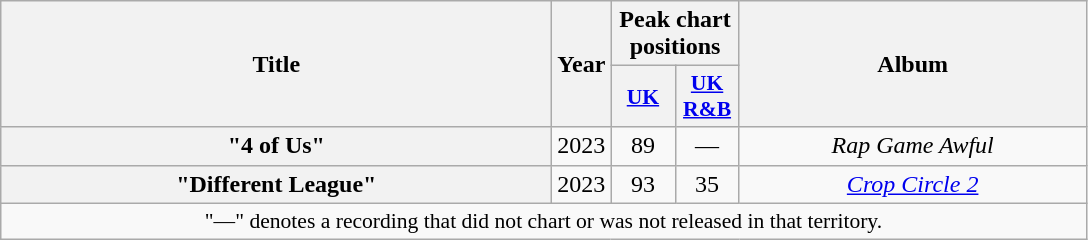<table class="wikitable plainrowheaders" style="text-align:center;">
<tr>
<th scope="col" rowspan="2" style="width:22.5em;">Title</th>
<th scope="col" rowspan="2" style="width:1em;">Year</th>
<th scope="col" colspan="2">Peak chart positions</th>
<th scope="col" rowspan="2" style="width:14em;">Album</th>
</tr>
<tr>
<th scope="col" style="width:2.5em;font-size:90%;"><a href='#'>UK</a><br></th>
<th scope="col" style="width:2.5em;font-size:90%;"><a href='#'>UK<br>R&B</a><br></th>
</tr>
<tr>
<th scope="row">"4 of Us"<br></th>
<td>2023</td>
<td>89</td>
<td>—</td>
<td><em>Rap Game Awful</em></td>
</tr>
<tr>
<th scope="row">"Different League"<br></th>
<td>2023</td>
<td>93</td>
<td>35</td>
<td><em><a href='#'>Crop Circle 2</a></em></td>
</tr>
<tr>
<td colspan="6" style="font-size:90%">"—" denotes a recording that did not chart or was not released in that territory.</td>
</tr>
</table>
